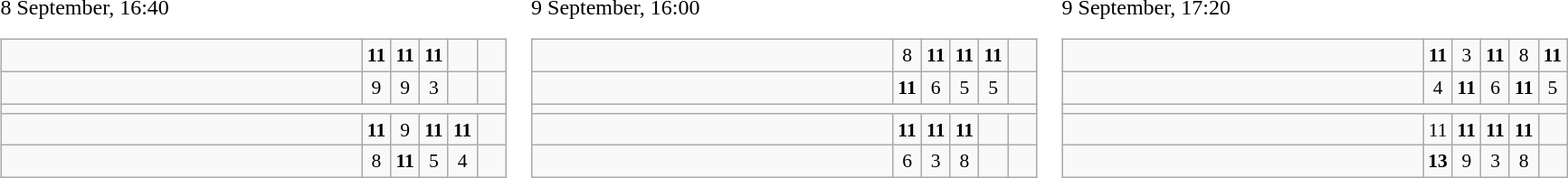<table>
<tr>
<td>8 September, 16:40<br><table class="wikitable" style="text-align:center; font-size:90%;">
<tr>
<td style="width:18em; text-align:left;"><strong></strong></td>
<td style="width:1em"><strong>11</strong></td>
<td style="width:1em"><strong>11</strong></td>
<td style="width:1em"><strong>11</strong></td>
<td style="width:1em"></td>
<td style="width:1em"></td>
</tr>
<tr>
<td style="text-align:left;"></td>
<td>9</td>
<td>9</td>
<td>3</td>
<td></td>
<td></td>
</tr>
<tr>
<td colspan="6"></td>
</tr>
<tr>
<td style="text-align:left;"><strong></strong></td>
<td><strong>11</strong></td>
<td>9</td>
<td><strong>11</strong></td>
<td><strong>11</strong></td>
<td></td>
</tr>
<tr>
<td style="text-align:left;"></td>
<td>8</td>
<td><strong>11</strong></td>
<td>5</td>
<td>4</td>
<td></td>
</tr>
</table>
</td>
<td>9 September, 16:00<br><table class="wikitable" style="text-align:center; font-size:90%;">
<tr>
<td style="width:18em; text-align:left;"><strong></strong></td>
<td style="width:1em">8</td>
<td style="width:1em"><strong>11</strong></td>
<td style="width:1em"><strong>11</strong></td>
<td style="width:1em"><strong>11</strong></td>
<td style="width:1em"></td>
</tr>
<tr>
<td style="text-align:left;"></td>
<td><strong>11</strong></td>
<td>6</td>
<td>5</td>
<td>5</td>
<td></td>
</tr>
<tr>
<td colspan="6"></td>
</tr>
<tr>
<td style="text-align:left;"><strong></strong></td>
<td><strong>11</strong></td>
<td><strong>11</strong></td>
<td><strong>11</strong></td>
<td></td>
<td></td>
</tr>
<tr>
<td style="text-align:left;"></td>
<td>6</td>
<td>3</td>
<td>8</td>
<td></td>
<td></td>
</tr>
</table>
</td>
<td>9 September, 17:20<br><table class="wikitable" style="text-align:center; font-size:90%;">
<tr>
<td style="width:18em; text-align:left;"><strong></strong></td>
<td style="width:1em"><strong>11</strong></td>
<td style="width:1em">3</td>
<td style="width:1em"><strong>11</strong></td>
<td style="width:1em">8</td>
<td style="width:1em"><strong>11</strong></td>
</tr>
<tr>
<td style="text-align:left;"></td>
<td>4</td>
<td><strong>11</strong></td>
<td>6</td>
<td><strong>11</strong></td>
<td>5</td>
</tr>
<tr>
<td colspan="6"></td>
</tr>
<tr>
<td style="text-align:left;"><strong></strong></td>
<td>11</td>
<td><strong>11</strong></td>
<td><strong>11</strong></td>
<td><strong>11</strong></td>
<td></td>
</tr>
<tr>
<td style="text-align:left;"></td>
<td><strong>13</strong></td>
<td>9</td>
<td>3</td>
<td>8</td>
<td></td>
</tr>
</table>
</td>
</tr>
</table>
